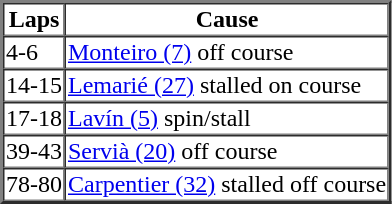<table border=2 cellspacing=0>
<tr>
<th>Laps</th>
<th>Cause</th>
</tr>
<tr>
<td>4-6</td>
<td><a href='#'>Monteiro (7)</a> off course</td>
</tr>
<tr>
<td>14-15</td>
<td><a href='#'>Lemarié (27)</a> stalled on course</td>
</tr>
<tr>
<td>17-18</td>
<td><a href='#'>Lavín (5)</a> spin/stall</td>
</tr>
<tr>
<td>39-43</td>
<td><a href='#'>Servià (20)</a> off course</td>
</tr>
<tr>
<td>78-80</td>
<td><a href='#'>Carpentier (32)</a> stalled off course</td>
</tr>
</table>
